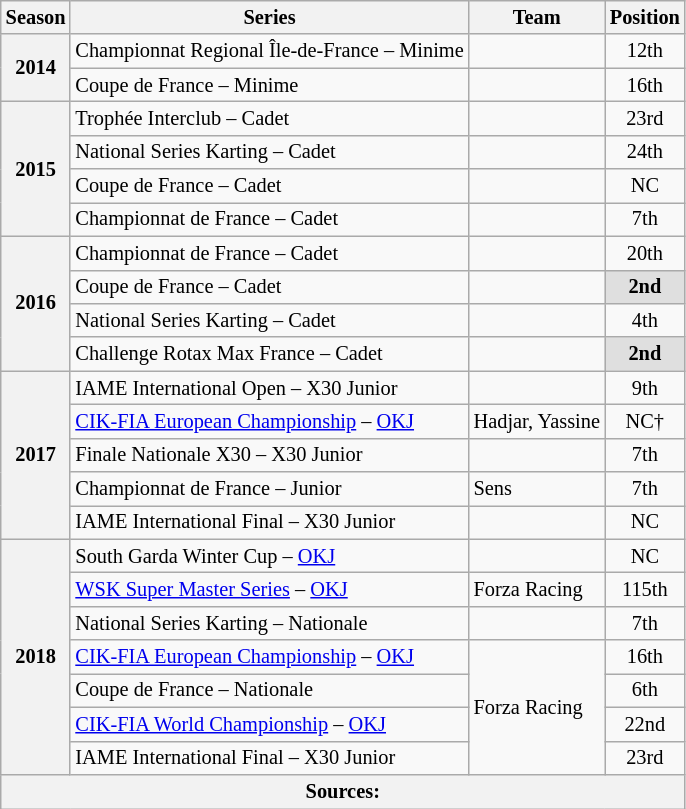<table class="wikitable" style="font-size: 85%; text-align:center">
<tr>
<th>Season</th>
<th>Series</th>
<th>Team</th>
<th>Position</th>
</tr>
<tr>
<th rowspan="2">2014</th>
<td align="left">Championnat Regional Île-de-France – Minime</td>
<td align="left"></td>
<td>12th</td>
</tr>
<tr>
<td align="left">Coupe de France – Minime</td>
<td align="left"></td>
<td>16th</td>
</tr>
<tr>
<th rowspan="4">2015</th>
<td align="left">Trophée Interclub – Cadet</td>
<td align="left"></td>
<td>23rd</td>
</tr>
<tr>
<td align="left">National Series Karting – Cadet</td>
<td align="left"></td>
<td>24th</td>
</tr>
<tr>
<td align="left">Coupe de France – Cadet</td>
<td align="left"></td>
<td>NC</td>
</tr>
<tr>
<td align="left">Championnat de France – Cadet</td>
<td align="left"></td>
<td>7th</td>
</tr>
<tr>
<th rowspan="4">2016</th>
<td align="left">Championnat de France – Cadet</td>
<td align="left"></td>
<td>20th</td>
</tr>
<tr>
<td align="left">Coupe de France – Cadet</td>
<td align="left"></td>
<td style="background:#DFDFDF;"><strong>2nd</strong></td>
</tr>
<tr>
<td align="left">National Series Karting – Cadet</td>
<td align="left"></td>
<td>4th</td>
</tr>
<tr>
<td align="left">Challenge Rotax Max France – Cadet</td>
<td align="left"></td>
<td style="background:#DFDFDF;"><strong>2nd</strong></td>
</tr>
<tr>
<th rowspan="5">2017</th>
<td align="left">IAME International Open – X30 Junior</td>
<td align="left"></td>
<td>9th</td>
</tr>
<tr>
<td align="left"><a href='#'>CIK-FIA European Championship</a> – <a href='#'>OKJ</a></td>
<td align="left">Hadjar, Yassine</td>
<td>NC†</td>
</tr>
<tr>
<td align="left">Finale Nationale X30 – X30 Junior</td>
<td align="left"></td>
<td>7th</td>
</tr>
<tr>
<td align="left">Championnat de France – Junior</td>
<td align="left">Sens</td>
<td>7th</td>
</tr>
<tr>
<td align="left">IAME International Final – X30 Junior</td>
<td align="left"></td>
<td>NC</td>
</tr>
<tr>
<th rowspan="7">2018</th>
<td align="left">South Garda Winter Cup – <a href='#'>OKJ</a></td>
<td align="left"></td>
<td>NC</td>
</tr>
<tr>
<td align="left"><a href='#'>WSK Super Master Series</a> – <a href='#'>OKJ</a></td>
<td align="left">Forza Racing</td>
<td>115th</td>
</tr>
<tr>
<td align="left">National Series Karting – Nationale</td>
<td align="left"></td>
<td>7th</td>
</tr>
<tr>
<td align="left"><a href='#'>CIK-FIA European Championship</a> – <a href='#'>OKJ</a></td>
<td rowspan="4"  align="left">Forza Racing</td>
<td>16th</td>
</tr>
<tr>
<td align="left">Coupe de France – Nationale</td>
<td>6th</td>
</tr>
<tr>
<td align="left"><a href='#'>CIK-FIA World Championship</a> – <a href='#'>OKJ</a></td>
<td>22nd</td>
</tr>
<tr>
<td align="left">IAME International Final – X30 Junior</td>
<td>23rd</td>
</tr>
<tr>
<th colspan="4">Sources:</th>
</tr>
</table>
